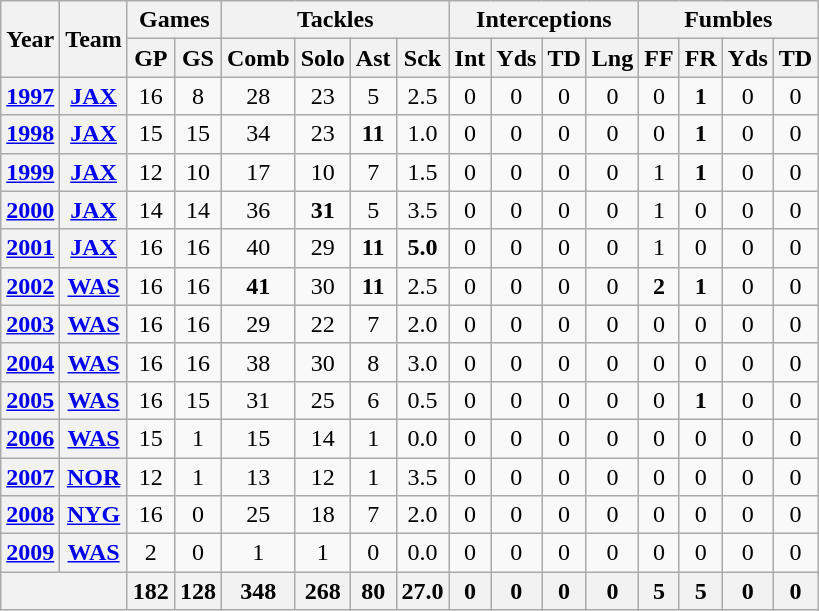<table class="wikitable" style="text-align:center">
<tr>
<th rowspan="2">Year</th>
<th rowspan="2">Team</th>
<th colspan="2">Games</th>
<th colspan="4">Tackles</th>
<th colspan="4">Interceptions</th>
<th colspan="4">Fumbles</th>
</tr>
<tr>
<th>GP</th>
<th>GS</th>
<th>Comb</th>
<th>Solo</th>
<th>Ast</th>
<th>Sck</th>
<th>Int</th>
<th>Yds</th>
<th>TD</th>
<th>Lng</th>
<th>FF</th>
<th>FR</th>
<th>Yds</th>
<th>TD</th>
</tr>
<tr>
<th><a href='#'>1997</a></th>
<th><a href='#'>JAX</a></th>
<td>16</td>
<td>8</td>
<td>28</td>
<td>23</td>
<td>5</td>
<td>2.5</td>
<td>0</td>
<td>0</td>
<td>0</td>
<td>0</td>
<td>0</td>
<td><strong>1</strong></td>
<td>0</td>
<td>0</td>
</tr>
<tr>
<th><a href='#'>1998</a></th>
<th><a href='#'>JAX</a></th>
<td>15</td>
<td>15</td>
<td>34</td>
<td>23</td>
<td><strong>11</strong></td>
<td>1.0</td>
<td>0</td>
<td>0</td>
<td>0</td>
<td>0</td>
<td>0</td>
<td><strong>1</strong></td>
<td>0</td>
<td>0</td>
</tr>
<tr>
<th><a href='#'>1999</a></th>
<th><a href='#'>JAX</a></th>
<td>12</td>
<td>10</td>
<td>17</td>
<td>10</td>
<td>7</td>
<td>1.5</td>
<td>0</td>
<td>0</td>
<td>0</td>
<td>0</td>
<td>1</td>
<td><strong>1</strong></td>
<td>0</td>
<td>0</td>
</tr>
<tr>
<th><a href='#'>2000</a></th>
<th><a href='#'>JAX</a></th>
<td>14</td>
<td>14</td>
<td>36</td>
<td><strong>31</strong></td>
<td>5</td>
<td>3.5</td>
<td>0</td>
<td>0</td>
<td>0</td>
<td>0</td>
<td>1</td>
<td>0</td>
<td>0</td>
<td>0</td>
</tr>
<tr>
<th><a href='#'>2001</a></th>
<th><a href='#'>JAX</a></th>
<td>16</td>
<td>16</td>
<td>40</td>
<td>29</td>
<td><strong>11</strong></td>
<td><strong>5.0</strong></td>
<td>0</td>
<td>0</td>
<td>0</td>
<td>0</td>
<td>1</td>
<td>0</td>
<td>0</td>
<td>0</td>
</tr>
<tr>
<th><a href='#'>2002</a></th>
<th><a href='#'>WAS</a></th>
<td>16</td>
<td>16</td>
<td><strong>41</strong></td>
<td>30</td>
<td><strong>11</strong></td>
<td>2.5</td>
<td>0</td>
<td>0</td>
<td>0</td>
<td>0</td>
<td><strong>2</strong></td>
<td><strong>1</strong></td>
<td>0</td>
<td>0</td>
</tr>
<tr>
<th><a href='#'>2003</a></th>
<th><a href='#'>WAS</a></th>
<td>16</td>
<td>16</td>
<td>29</td>
<td>22</td>
<td>7</td>
<td>2.0</td>
<td>0</td>
<td>0</td>
<td>0</td>
<td>0</td>
<td>0</td>
<td>0</td>
<td>0</td>
<td>0</td>
</tr>
<tr>
<th><a href='#'>2004</a></th>
<th><a href='#'>WAS</a></th>
<td>16</td>
<td>16</td>
<td>38</td>
<td>30</td>
<td>8</td>
<td>3.0</td>
<td>0</td>
<td>0</td>
<td>0</td>
<td>0</td>
<td>0</td>
<td>0</td>
<td>0</td>
<td>0</td>
</tr>
<tr>
<th><a href='#'>2005</a></th>
<th><a href='#'>WAS</a></th>
<td>16</td>
<td>15</td>
<td>31</td>
<td>25</td>
<td>6</td>
<td>0.5</td>
<td>0</td>
<td>0</td>
<td>0</td>
<td>0</td>
<td>0</td>
<td><strong>1</strong></td>
<td>0</td>
<td>0</td>
</tr>
<tr>
<th><a href='#'>2006</a></th>
<th><a href='#'>WAS</a></th>
<td>15</td>
<td>1</td>
<td>15</td>
<td>14</td>
<td>1</td>
<td>0.0</td>
<td>0</td>
<td>0</td>
<td>0</td>
<td>0</td>
<td>0</td>
<td>0</td>
<td>0</td>
<td>0</td>
</tr>
<tr>
<th><a href='#'>2007</a></th>
<th><a href='#'>NOR</a></th>
<td>12</td>
<td>1</td>
<td>13</td>
<td>12</td>
<td>1</td>
<td>3.5</td>
<td>0</td>
<td>0</td>
<td>0</td>
<td>0</td>
<td>0</td>
<td>0</td>
<td>0</td>
<td>0</td>
</tr>
<tr>
<th><a href='#'>2008</a></th>
<th><a href='#'>NYG</a></th>
<td>16</td>
<td>0</td>
<td>25</td>
<td>18</td>
<td>7</td>
<td>2.0</td>
<td>0</td>
<td>0</td>
<td>0</td>
<td>0</td>
<td>0</td>
<td>0</td>
<td>0</td>
<td>0</td>
</tr>
<tr>
<th><a href='#'>2009</a></th>
<th><a href='#'>WAS</a></th>
<td>2</td>
<td>0</td>
<td>1</td>
<td>1</td>
<td>0</td>
<td>0.0</td>
<td>0</td>
<td>0</td>
<td>0</td>
<td>0</td>
<td>0</td>
<td>0</td>
<td>0</td>
<td>0</td>
</tr>
<tr>
<th colspan="2"></th>
<th>182</th>
<th>128</th>
<th>348</th>
<th>268</th>
<th>80</th>
<th>27.0</th>
<th>0</th>
<th>0</th>
<th>0</th>
<th>0</th>
<th>5</th>
<th>5</th>
<th>0</th>
<th>0</th>
</tr>
</table>
